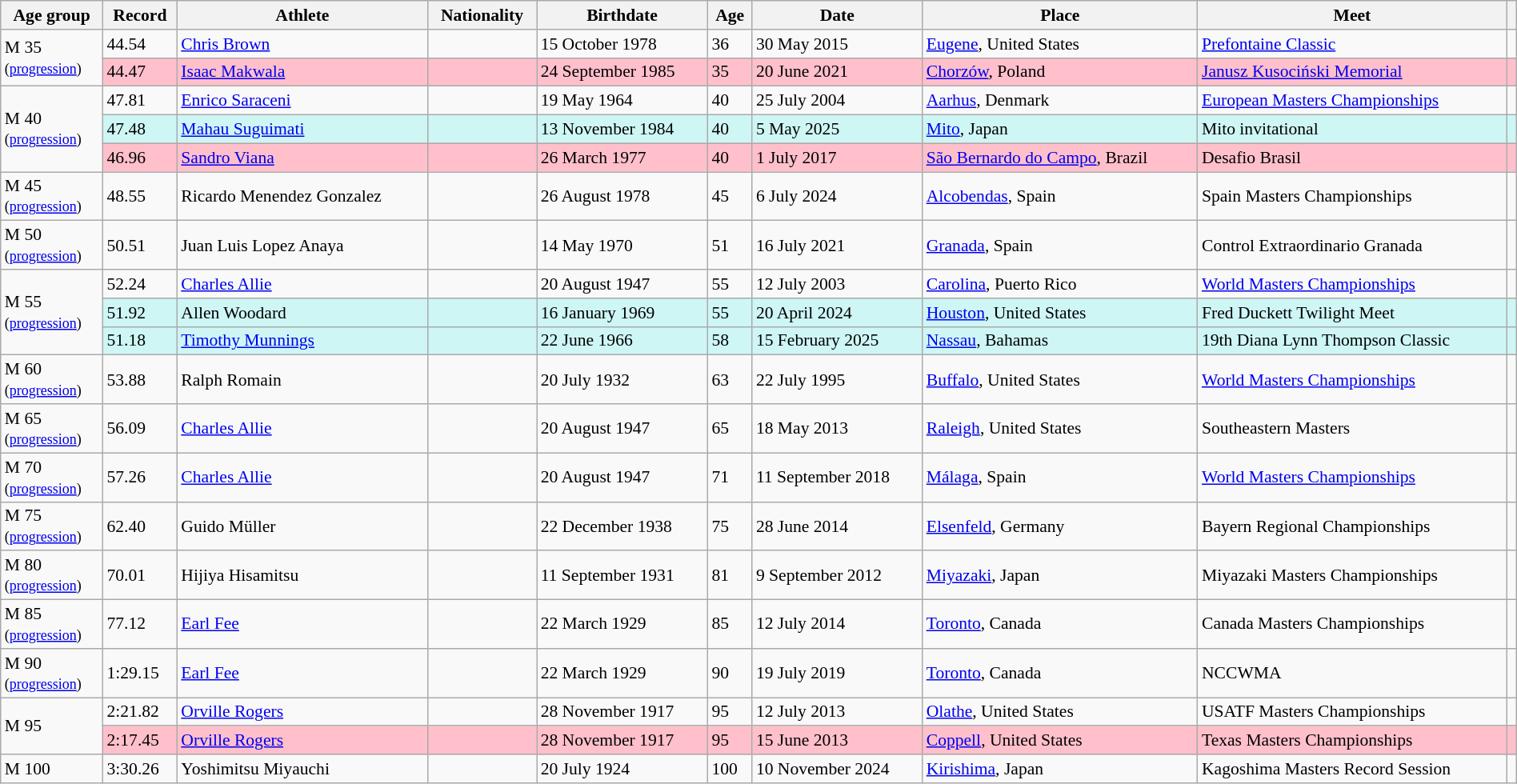<table class="wikitable" style="font-size:90%; width: 100%;">
<tr>
<th>Age group</th>
<th>Record</th>
<th>Athlete</th>
<th>Nationality</th>
<th>Birthdate</th>
<th>Age</th>
<th>Date</th>
<th>Place</th>
<th>Meet</th>
<th></th>
</tr>
<tr>
<td rowspan=2>M 35 <br><small>(<a href='#'>progression</a>)</small></td>
<td>44.54</td>
<td><a href='#'>Chris Brown</a></td>
<td></td>
<td>15 October 1978</td>
<td>36</td>
<td>30 May 2015</td>
<td><a href='#'>Eugene</a>, United States</td>
<td><a href='#'>Prefontaine Classic</a></td>
<td></td>
</tr>
<tr style="background:pink">
<td>44.47</td>
<td><a href='#'>Isaac Makwala</a></td>
<td></td>
<td>24 September 1985</td>
<td>35</td>
<td>20 June 2021</td>
<td><a href='#'>Chorzów</a>, Poland</td>
<td><a href='#'>Janusz Kusociński Memorial</a></td>
<td></td>
</tr>
<tr>
<td rowspan=3>M 40 <br><small>(<a href='#'>progression</a>)</small></td>
<td>47.81</td>
<td><a href='#'>Enrico Saraceni</a></td>
<td></td>
<td>19 May 1964</td>
<td>40</td>
<td>25 July 2004</td>
<td><a href='#'>Aarhus</a>, Denmark</td>
<td><a href='#'>European Masters Championships</a></td>
<td></td>
</tr>
<tr style="background:#cef6f5;">
<td>47.48</td>
<td><a href='#'>Mahau Suguimati</a></td>
<td></td>
<td>13 November 1984</td>
<td>40</td>
<td>5 May 2025</td>
<td><a href='#'>Mito</a>, Japan</td>
<td>Mito invitational</td>
<td></td>
</tr>
<tr style="background:pink">
<td>46.96</td>
<td><a href='#'>Sandro Viana</a></td>
<td></td>
<td>26 March 1977</td>
<td>40</td>
<td>1 July 2017</td>
<td><a href='#'>São Bernardo do Campo</a>, Brazil</td>
<td>Desafio Brasil</td>
<td></td>
</tr>
<tr>
<td>M 45 <br><small>(<a href='#'>progression</a>)</small></td>
<td>48.55</td>
<td>Ricardo Menendez Gonzalez</td>
<td></td>
<td>26 August 1978</td>
<td>45</td>
<td>6 July 2024</td>
<td><a href='#'>Alcobendas</a>, Spain</td>
<td>Spain Masters Championships</td>
<td></td>
</tr>
<tr>
<td>M 50 <br><small>(<a href='#'>progression</a>)</small></td>
<td>50.51</td>
<td>Juan Luis Lopez Anaya</td>
<td></td>
<td>14 May 1970</td>
<td>51</td>
<td>16 July 2021</td>
<td><a href='#'>Granada</a>, Spain</td>
<td>Control Extraordinario Granada</td>
<td></td>
</tr>
<tr>
<td rowspan=3>M 55 <br><small>(<a href='#'>progression</a>)</small></td>
<td>52.24</td>
<td><a href='#'>Charles Allie</a></td>
<td></td>
<td>20 August 1947</td>
<td>55</td>
<td>12 July 2003</td>
<td><a href='#'>Carolina</a>, Puerto Rico</td>
<td><a href='#'>World Masters Championships</a></td>
<td></td>
</tr>
<tr style="background:#cef6f5;">
<td>51.92</td>
<td>Allen Woodard</td>
<td></td>
<td>16 January 1969</td>
<td>55</td>
<td>20 April 2024</td>
<td><a href='#'>Houston</a>, United States</td>
<td>Fred Duckett Twilight Meet</td>
<td></td>
</tr>
<tr style="background:#cef6f5;">
<td>51.18</td>
<td><a href='#'>Timothy Munnings</a></td>
<td></td>
<td>22 June 1966</td>
<td>58</td>
<td>15 February 2025</td>
<td><a href='#'>Nassau</a>, Bahamas</td>
<td>19th Diana Lynn Thompson Classic</td>
<td></td>
</tr>
<tr>
<td>M 60 <br><small>(<a href='#'>progression</a>)</small></td>
<td>53.88</td>
<td>Ralph Romain</td>
<td></td>
<td>20 July 1932</td>
<td>63</td>
<td>22 July 1995</td>
<td><a href='#'>Buffalo</a>, United States</td>
<td><a href='#'>World Masters Championships</a></td>
<td></td>
</tr>
<tr>
<td>M 65 <br><small>(<a href='#'>progression</a>)</small></td>
<td>56.09</td>
<td><a href='#'>Charles Allie</a></td>
<td></td>
<td>20 August 1947</td>
<td>65</td>
<td>18 May 2013</td>
<td><a href='#'>Raleigh</a>, United States</td>
<td>Southeastern Masters</td>
<td></td>
</tr>
<tr>
<td>M 70 <br><small>(<a href='#'>progression</a>)</small></td>
<td>57.26</td>
<td><a href='#'>Charles Allie</a></td>
<td></td>
<td>20 August 1947</td>
<td>71</td>
<td>11 September 2018</td>
<td><a href='#'>Málaga</a>, Spain</td>
<td><a href='#'>World Masters Championships</a></td>
<td></td>
</tr>
<tr>
<td>M 75 <br><small>(<a href='#'>progression</a>)</small></td>
<td>62.40</td>
<td>Guido Müller</td>
<td></td>
<td>22 December 1938</td>
<td>75</td>
<td>28 June 2014</td>
<td><a href='#'>Elsenfeld</a>, Germany</td>
<td>Bayern Regional Championships</td>
<td></td>
</tr>
<tr>
<td>M 80 <br><small>(<a href='#'>progression</a>)</small></td>
<td>70.01</td>
<td>Hijiya Hisamitsu</td>
<td></td>
<td>11 September 1931</td>
<td>81</td>
<td>9 September 2012</td>
<td><a href='#'>Miyazaki</a>, Japan</td>
<td>Miyazaki Masters Championships</td>
<td></td>
</tr>
<tr>
<td>M 85 <br><small>(<a href='#'>progression</a>)</small></td>
<td>77.12</td>
<td><a href='#'>Earl Fee</a></td>
<td></td>
<td>22 March 1929</td>
<td>85</td>
<td>12 July 2014</td>
<td><a href='#'>Toronto</a>, Canada</td>
<td>Canada Masters Championships</td>
<td></td>
</tr>
<tr>
<td>M 90 <br><small>(<a href='#'>progression</a>)</small></td>
<td>1:29.15</td>
<td><a href='#'>Earl Fee</a></td>
<td></td>
<td>22 March 1929</td>
<td>90</td>
<td>19 July 2019</td>
<td><a href='#'>Toronto</a>, Canada</td>
<td>NCCWMA</td>
<td></td>
</tr>
<tr>
<td rowspan=2>M 95</td>
<td>2:21.82</td>
<td><a href='#'>Orville Rogers</a></td>
<td></td>
<td>28 November 1917</td>
<td>95</td>
<td>12 July 2013</td>
<td><a href='#'>Olathe</a>, United States</td>
<td>USATF Masters Championships</td>
<td></td>
</tr>
<tr style="background:pink">
<td>2:17.45</td>
<td><a href='#'>Orville Rogers</a></td>
<td></td>
<td>28 November 1917</td>
<td>95</td>
<td>15 June 2013</td>
<td><a href='#'>Coppell</a>, United States</td>
<td>Texas Masters Championships</td>
<td></td>
</tr>
<tr>
<td>M 100</td>
<td>3:30.26</td>
<td>Yoshimitsu Miyauchi</td>
<td></td>
<td>20 July 1924</td>
<td>100</td>
<td>10 November 2024</td>
<td><a href='#'>Kirishima</a>, Japan</td>
<td>Kagoshima Masters Record Session</td>
<td></td>
</tr>
</table>
